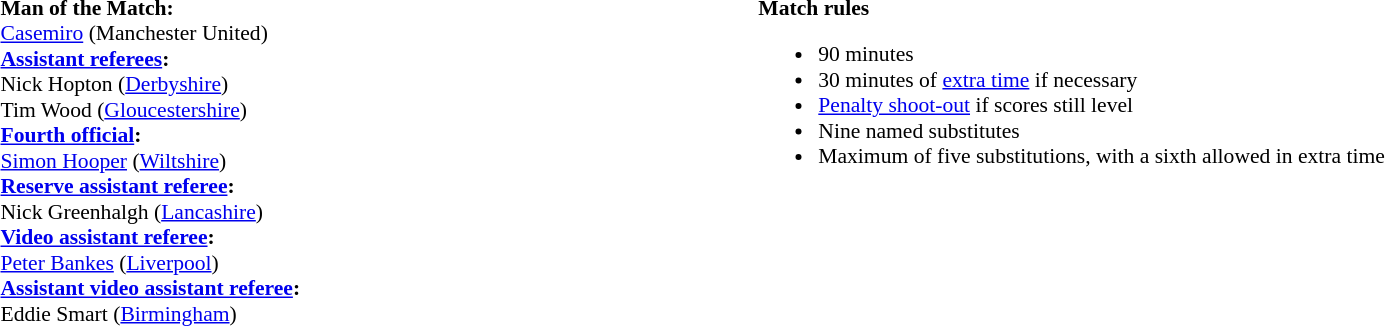<table width=100% style="font-size:90%">
<tr>
<td><br><strong>Man of the Match:</strong>
<br><a href='#'>Casemiro</a> (Manchester United)<br><strong><a href='#'>Assistant referees</a>:</strong>
<br>Nick Hopton (<a href='#'>Derbyshire</a>)
<br>Tim Wood (<a href='#'>Gloucestershire</a>)
<br><strong><a href='#'>Fourth official</a>:</strong>
<br><a href='#'>Simon Hooper</a> (<a href='#'>Wiltshire</a>)
<br><strong><a href='#'>Reserve assistant referee</a>:</strong>
<br>Nick Greenhalgh (<a href='#'>Lancashire</a>)
<br><strong><a href='#'>Video assistant referee</a>:</strong>
<br><a href='#'>Peter Bankes</a> (<a href='#'>Liverpool</a>)
<br><strong><a href='#'>Assistant video assistant referee</a>:</strong>
<br>Eddie Smart (<a href='#'>Birmingham</a>)</td>
<td style="width:60%;vertical-align:top"><br><strong>Match rules</strong><ul><li>90 minutes</li><li>30 minutes of <a href='#'>extra time</a> if necessary</li><li><a href='#'>Penalty shoot-out</a> if scores still level</li><li>Nine named substitutes</li><li>Maximum of five substitutions, with a sixth allowed in extra time</li></ul></td>
</tr>
</table>
